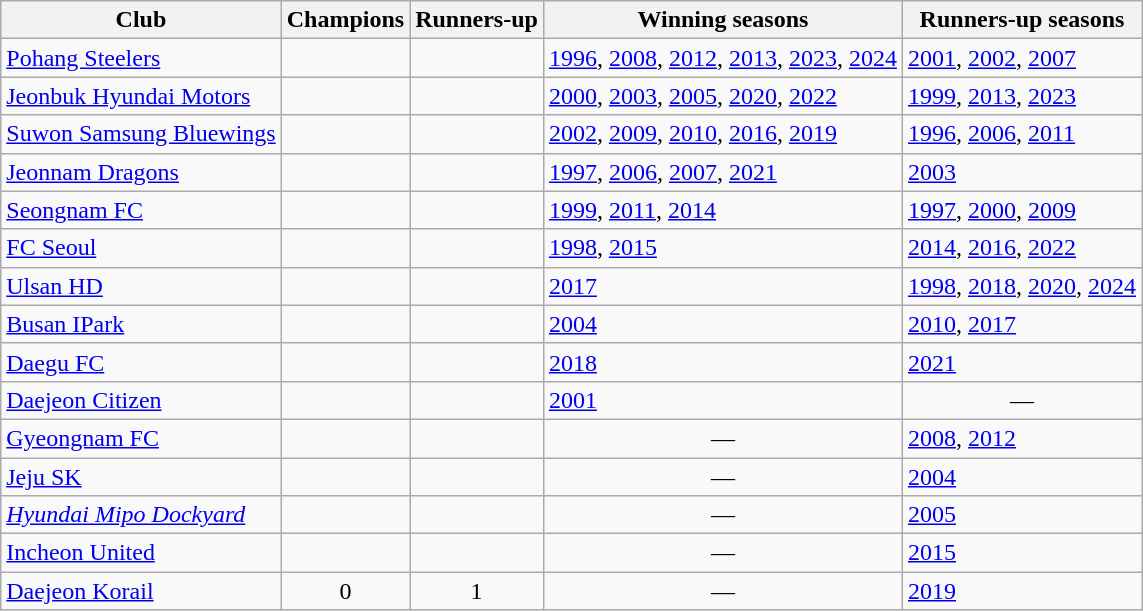<table class="wikitable">
<tr>
<th>Club</th>
<th>Champions</th>
<th>Runners-up</th>
<th>Winning seasons</th>
<th>Runners-up seasons</th>
</tr>
<tr>
<td><a href='#'>Pohang Steelers</a></td>
<td></td>
<td></td>
<td><a href='#'>1996</a>, <a href='#'>2008</a>, <a href='#'>2012</a>, <a href='#'>2013</a>, <a href='#'>2023</a>, <a href='#'>2024</a></td>
<td><a href='#'>2001</a>, <a href='#'>2002</a>, <a href='#'>2007</a></td>
</tr>
<tr>
<td><a href='#'>Jeonbuk Hyundai Motors</a></td>
<td></td>
<td></td>
<td><a href='#'>2000</a>, <a href='#'>2003</a>, <a href='#'>2005</a>, <a href='#'>2020</a>, <a href='#'>2022</a></td>
<td><a href='#'>1999</a>, <a href='#'>2013</a>, <a href='#'>2023</a></td>
</tr>
<tr>
<td><a href='#'>Suwon Samsung Bluewings</a></td>
<td></td>
<td></td>
<td><a href='#'>2002</a>, <a href='#'>2009</a>, <a href='#'>2010</a>, <a href='#'>2016</a>, <a href='#'>2019</a></td>
<td><a href='#'>1996</a>, <a href='#'>2006</a>, <a href='#'>2011</a></td>
</tr>
<tr>
<td><a href='#'>Jeonnam Dragons</a></td>
<td></td>
<td></td>
<td><a href='#'>1997</a>, <a href='#'>2006</a>, <a href='#'>2007</a>, <a href='#'>2021</a></td>
<td><a href='#'>2003</a></td>
</tr>
<tr>
<td><a href='#'>Seongnam FC</a></td>
<td></td>
<td></td>
<td><a href='#'>1999</a>, <a href='#'>2011</a>, <a href='#'>2014</a></td>
<td><a href='#'>1997</a>, <a href='#'>2000</a>, <a href='#'>2009</a></td>
</tr>
<tr>
<td><a href='#'>FC Seoul</a></td>
<td></td>
<td></td>
<td><a href='#'>1998</a>, <a href='#'>2015</a></td>
<td><a href='#'>2014</a>, <a href='#'>2016</a>, <a href='#'>2022</a></td>
</tr>
<tr>
<td><a href='#'>Ulsan HD</a></td>
<td></td>
<td></td>
<td><a href='#'>2017</a></td>
<td><a href='#'>1998</a>, <a href='#'>2018</a>, <a href='#'>2020</a>, <a href='#'>2024</a></td>
</tr>
<tr>
<td><a href='#'>Busan IPark</a></td>
<td></td>
<td></td>
<td><a href='#'>2004</a></td>
<td><a href='#'>2010</a>, <a href='#'>2017</a></td>
</tr>
<tr>
<td><a href='#'>Daegu FC</a></td>
<td></td>
<td></td>
<td><a href='#'>2018</a></td>
<td><a href='#'>2021</a></td>
</tr>
<tr>
<td><a href='#'>Daejeon Citizen</a></td>
<td></td>
<td></td>
<td><a href='#'>2001</a></td>
<td align="center">—</td>
</tr>
<tr>
<td><a href='#'>Gyeongnam FC</a></td>
<td></td>
<td></td>
<td align="center">—</td>
<td><a href='#'>2008</a>, <a href='#'>2012</a></td>
</tr>
<tr>
<td><a href='#'>Jeju SK</a></td>
<td></td>
<td></td>
<td align="center">—</td>
<td><a href='#'>2004</a></td>
</tr>
<tr>
<td><em><a href='#'>Hyundai Mipo Dockyard</a></em></td>
<td></td>
<td></td>
<td align="center">—</td>
<td><a href='#'>2005</a></td>
</tr>
<tr>
<td><a href='#'>Incheon United</a></td>
<td></td>
<td></td>
<td align="center">—</td>
<td><a href='#'>2015</a></td>
</tr>
<tr>
<td><a href='#'>Daejeon Korail</a></td>
<td align=center>0</td>
<td align=center>1</td>
<td align="center">—</td>
<td><a href='#'>2019</a></td>
</tr>
</table>
